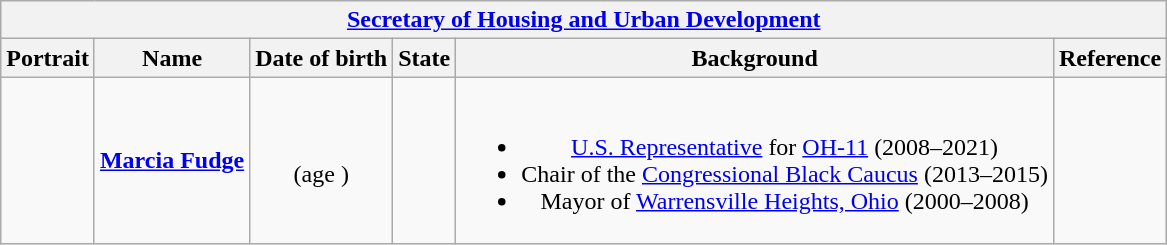<table class="wikitable collapsible" style="text-align:center;">
<tr>
<th colspan="6"><a href='#'>Secretary of Housing and Urban Development</a></th>
</tr>
<tr>
<th>Portrait</th>
<th>Name</th>
<th>Date of birth</th>
<th>State</th>
<th>Background</th>
<th>Reference</th>
</tr>
<tr>
<td></td>
<td><strong><a href='#'>Marcia Fudge</a></strong></td>
<td><br>(age )</td>
<td></td>
<td><br><ul><li><a href='#'>U.S. Representative</a> for <a href='#'>OH-11</a> (2008–2021)</li><li>Chair of the <a href='#'>Congressional Black Caucus</a> (2013–2015)</li><li>Mayor of <a href='#'>Warrensville Heights, Ohio</a> (2000–2008)</li></ul></td>
<td></td>
</tr>
</table>
